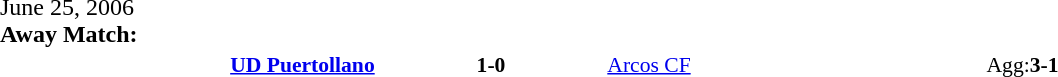<table width=100% cellspacing=1>
<tr>
<th width=20%></th>
<th width=12%></th>
<th width=20%></th>
<th></th>
</tr>
<tr>
<td>June 25, 2006<br><strong>Away Match:</strong></td>
</tr>
<tr style=font-size:90%>
<td align=right><strong><a href='#'>UD Puertollano</a></strong></td>
<td align=center><strong>1-0</strong></td>
<td><a href='#'>Arcos CF</a></td>
<td>Agg:<strong>3-1</strong></td>
</tr>
</table>
